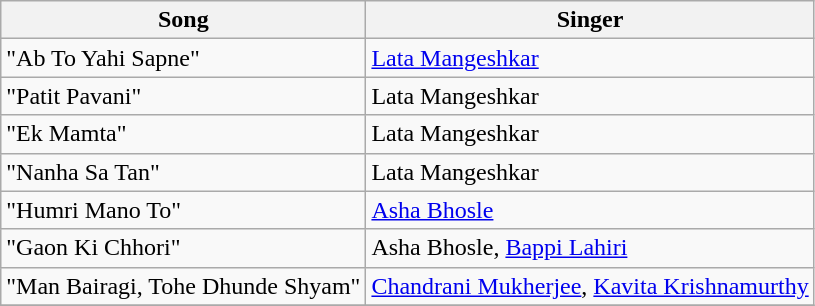<table class="wikitable">
<tr>
<th>Song</th>
<th>Singer</th>
</tr>
<tr>
<td>"Ab To Yahi Sapne"</td>
<td><a href='#'>Lata Mangeshkar</a></td>
</tr>
<tr>
<td>"Patit Pavani"</td>
<td>Lata Mangeshkar</td>
</tr>
<tr>
<td>"Ek Mamta"</td>
<td>Lata Mangeshkar</td>
</tr>
<tr>
<td>"Nanha Sa Tan"</td>
<td>Lata Mangeshkar</td>
</tr>
<tr>
<td>"Humri Mano To"</td>
<td><a href='#'>Asha Bhosle</a></td>
</tr>
<tr>
<td>"Gaon Ki Chhori"</td>
<td>Asha Bhosle, <a href='#'>Bappi Lahiri</a></td>
</tr>
<tr>
<td>"Man Bairagi, Tohe Dhunde Shyam"</td>
<td><a href='#'>Chandrani Mukherjee</a>, <a href='#'>Kavita Krishnamurthy</a></td>
</tr>
<tr>
</tr>
</table>
